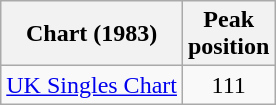<table class="wikitable sortable">
<tr>
<th>Chart (1983)</th>
<th>Peak<br>position</th>
</tr>
<tr>
<td><a href='#'>UK Singles Chart</a></td>
<td style="text-align:center;">111</td>
</tr>
</table>
